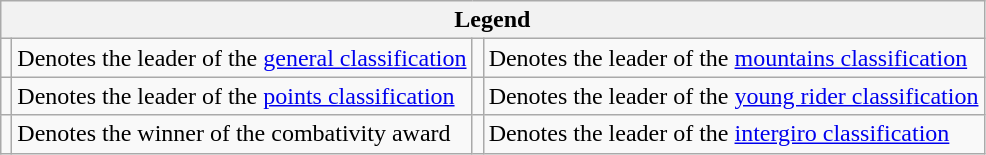<table class="wikitable">
<tr>
<th colspan="4">Legend</th>
</tr>
<tr>
<td></td>
<td>Denotes the leader of the <a href='#'>general classification</a></td>
<td></td>
<td>Denotes the leader of the <a href='#'>mountains classification</a></td>
</tr>
<tr>
<td></td>
<td>Denotes the leader of the <a href='#'>points classification</a></td>
<td></td>
<td>Denotes the leader of the <a href='#'>young rider classification</a></td>
</tr>
<tr>
<td></td>
<td>Denotes the winner of the combativity award</td>
<td></td>
<td>Denotes the leader of the <a href='#'>intergiro classification</a></td>
</tr>
</table>
